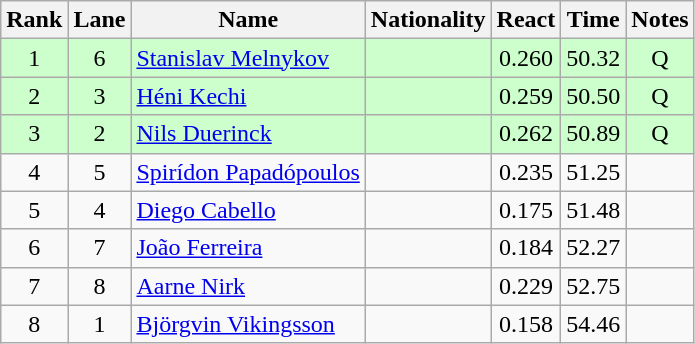<table class="wikitable sortable" style="text-align:center">
<tr>
<th>Rank</th>
<th>Lane</th>
<th>Name</th>
<th>Nationality</th>
<th>React</th>
<th>Time</th>
<th>Notes</th>
</tr>
<tr bgcolor=ccffcc>
<td>1</td>
<td>6</td>
<td align="left"><a href='#'>Stanislav Melnykov</a></td>
<td align=left></td>
<td>0.260</td>
<td>50.32</td>
<td>Q</td>
</tr>
<tr bgcolor=ccffcc>
<td>2</td>
<td>3</td>
<td align="left"><a href='#'>Héni Kechi</a></td>
<td align=left></td>
<td>0.259</td>
<td>50.50</td>
<td>Q</td>
</tr>
<tr bgcolor=ccffcc>
<td>3</td>
<td>2</td>
<td align="left"><a href='#'>Nils Duerinck</a></td>
<td align=left></td>
<td>0.262</td>
<td>50.89</td>
<td>Q</td>
</tr>
<tr>
<td>4</td>
<td>5</td>
<td align="left"><a href='#'>Spirídon Papadópoulos</a></td>
<td align=left></td>
<td>0.235</td>
<td>51.25</td>
<td></td>
</tr>
<tr>
<td>5</td>
<td>4</td>
<td align="left"><a href='#'>Diego Cabello</a></td>
<td align=left></td>
<td>0.175</td>
<td>51.48</td>
<td></td>
</tr>
<tr>
<td>6</td>
<td>7</td>
<td align="left"><a href='#'>João Ferreira</a></td>
<td align=left></td>
<td>0.184</td>
<td>52.27</td>
<td></td>
</tr>
<tr>
<td>7</td>
<td>8</td>
<td align="left"><a href='#'>Aarne Nirk</a></td>
<td align=left></td>
<td>0.229</td>
<td>52.75</td>
<td></td>
</tr>
<tr>
<td>8</td>
<td>1</td>
<td align="left"><a href='#'>Björgvin Vikingsson</a></td>
<td align=left></td>
<td>0.158</td>
<td>54.46</td>
<td></td>
</tr>
</table>
